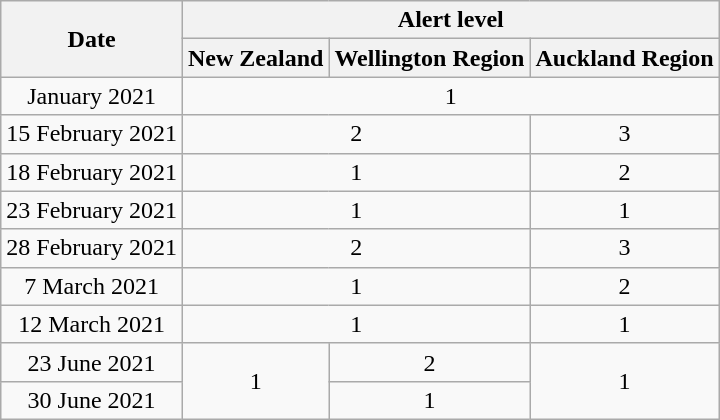<table class="wikitable" style="text-align:center;">
<tr>
<th rowspan=2>Date</th>
<th colspan="3">Alert level</th>
</tr>
<tr>
<th>New Zealand</th>
<th>Wellington Region</th>
<th>Auckland Region</th>
</tr>
<tr>
<td>January 2021</td>
<td colspan=3>1</td>
</tr>
<tr>
<td>15 February 2021</td>
<td colspan="2"> 2</td>
<td> 3</td>
</tr>
<tr>
<td>18 February 2021</td>
<td colspan="2"> 1</td>
<td> 2</td>
</tr>
<tr>
<td>23 February 2021</td>
<td colspan="2"> 1</td>
<td> 1</td>
</tr>
<tr>
<td>28 February 2021</td>
<td colspan="2"> 2</td>
<td> 3</td>
</tr>
<tr>
<td>7 March 2021</td>
<td colspan="2"> 1</td>
<td> 2</td>
</tr>
<tr>
<td>12 March 2021</td>
<td colspan="2"> 1</td>
<td> 1</td>
</tr>
<tr>
<td>23 June 2021</td>
<td rowspan="2"> 1</td>
<td> 2</td>
<td rowspan="2"> 1</td>
</tr>
<tr>
<td>30 June 2021</td>
<td> 1</td>
</tr>
</table>
